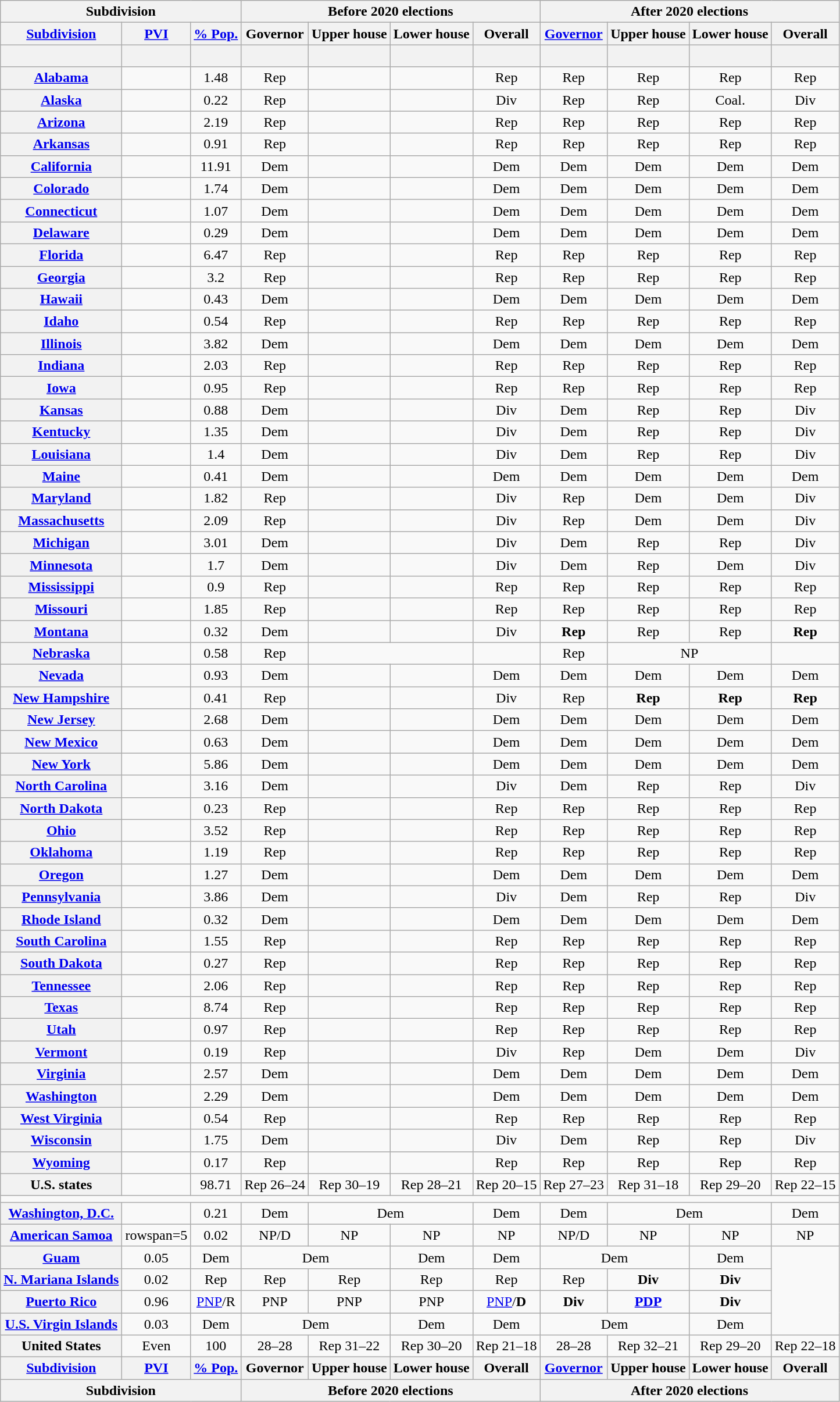<table class="wikitable sortable plainrowheaders" style="text-align: center;">
<tr>
<th scope="col" colspan= 3>Subdivision</th>
<th scope="col" colspan= 4>Before 2020 elections</th>
<th scope="col" colspan= 4>After 2020 elections</th>
</tr>
<tr>
<th><a href='#'>Subdivision</a></th>
<th data-sort-type="number"><a href='#'>PVI</a></th>
<th><a href='#'>% Pop.</a></th>
<th>Governor</th>
<th>Upper house</th>
<th>Lower house</th>
<th>Overall</th>
<th><a href='#'>Governor</a></th>
<th>Upper house</th>
<th>Lower house</th>
<th>Overall</th>
</tr>
<tr>
<th> </th>
<th></th>
<th></th>
<th></th>
<th></th>
<th></th>
<th></th>
<th></th>
<th></th>
<th></th>
<th></th>
</tr>
<tr>
<th scope="row"><a href='#'>Alabama</a></th>
<td></td>
<td>1.48</td>
<td>Rep</td>
<td></td>
<td></td>
<td>Rep</td>
<td>Rep</td>
<td>Rep</td>
<td>Rep</td>
<td>Rep</td>
</tr>
<tr>
<th scope="row"><a href='#'>Alaska</a></th>
<td></td>
<td>0.22</td>
<td>Rep</td>
<td></td>
<td></td>
<td>Div</td>
<td>Rep</td>
<td>Rep</td>
<td>Coal.</td>
<td>Div</td>
</tr>
<tr>
<th scope="row"><a href='#'>Arizona</a></th>
<td></td>
<td>2.19</td>
<td>Rep</td>
<td></td>
<td></td>
<td>Rep</td>
<td>Rep</td>
<td>Rep</td>
<td>Rep</td>
<td>Rep</td>
</tr>
<tr>
<th scope="row"><a href='#'>Arkansas</a></th>
<td></td>
<td>0.91</td>
<td>Rep</td>
<td></td>
<td></td>
<td>Rep</td>
<td>Rep</td>
<td>Rep</td>
<td>Rep</td>
<td>Rep</td>
</tr>
<tr>
<th scope="row"><a href='#'>California</a></th>
<td></td>
<td>11.91</td>
<td>Dem</td>
<td></td>
<td></td>
<td>Dem</td>
<td>Dem</td>
<td>Dem</td>
<td>Dem</td>
<td>Dem</td>
</tr>
<tr>
<th scope="row"><a href='#'>Colorado</a></th>
<td></td>
<td>1.74</td>
<td>Dem</td>
<td></td>
<td></td>
<td>Dem</td>
<td>Dem</td>
<td>Dem</td>
<td>Dem</td>
<td>Dem</td>
</tr>
<tr>
<th scope="row"><a href='#'>Connecticut</a></th>
<td></td>
<td>1.07</td>
<td>Dem</td>
<td></td>
<td></td>
<td>Dem</td>
<td>Dem</td>
<td>Dem</td>
<td>Dem</td>
<td>Dem</td>
</tr>
<tr>
<th scope="row"><a href='#'>Delaware</a></th>
<td></td>
<td>0.29</td>
<td>Dem</td>
<td></td>
<td></td>
<td>Dem</td>
<td>Dem</td>
<td>Dem</td>
<td>Dem</td>
<td>Dem</td>
</tr>
<tr>
<th scope="row"><a href='#'>Florida</a></th>
<td></td>
<td>6.47</td>
<td>Rep</td>
<td></td>
<td></td>
<td>Rep</td>
<td>Rep</td>
<td>Rep</td>
<td>Rep</td>
<td>Rep</td>
</tr>
<tr>
<th scope="row"><a href='#'>Georgia</a></th>
<td></td>
<td>3.2</td>
<td>Rep</td>
<td></td>
<td></td>
<td>Rep</td>
<td>Rep</td>
<td>Rep</td>
<td>Rep</td>
<td>Rep</td>
</tr>
<tr>
<th scope="row"><a href='#'>Hawaii</a></th>
<td></td>
<td>0.43</td>
<td>Dem</td>
<td></td>
<td></td>
<td>Dem</td>
<td>Dem</td>
<td>Dem</td>
<td>Dem</td>
<td>Dem</td>
</tr>
<tr>
<th scope="row"><a href='#'>Idaho</a></th>
<td></td>
<td>0.54</td>
<td>Rep</td>
<td></td>
<td></td>
<td>Rep</td>
<td>Rep</td>
<td>Rep</td>
<td>Rep</td>
<td>Rep</td>
</tr>
<tr>
<th scope="row"><a href='#'>Illinois</a></th>
<td></td>
<td>3.82</td>
<td>Dem</td>
<td></td>
<td></td>
<td>Dem</td>
<td>Dem</td>
<td>Dem</td>
<td>Dem</td>
<td>Dem</td>
</tr>
<tr>
<th scope="row"><a href='#'>Indiana</a></th>
<td></td>
<td>2.03</td>
<td>Rep</td>
<td></td>
<td></td>
<td>Rep</td>
<td>Rep</td>
<td>Rep</td>
<td>Rep</td>
<td>Rep</td>
</tr>
<tr>
<th scope="row"><a href='#'>Iowa</a></th>
<td></td>
<td>0.95</td>
<td>Rep</td>
<td></td>
<td></td>
<td>Rep</td>
<td>Rep</td>
<td>Rep</td>
<td>Rep</td>
<td>Rep</td>
</tr>
<tr>
<th scope="row"><a href='#'>Kansas</a></th>
<td></td>
<td>0.88</td>
<td>Dem</td>
<td></td>
<td></td>
<td>Div</td>
<td>Dem</td>
<td>Rep</td>
<td>Rep</td>
<td>Div</td>
</tr>
<tr>
<th scope="row"><a href='#'>Kentucky</a></th>
<td></td>
<td>1.35</td>
<td>Dem</td>
<td></td>
<td></td>
<td>Div</td>
<td>Dem</td>
<td>Rep</td>
<td>Rep</td>
<td>Div</td>
</tr>
<tr>
<th scope="row"><a href='#'>Louisiana</a></th>
<td></td>
<td>1.4</td>
<td>Dem</td>
<td></td>
<td></td>
<td>Div</td>
<td>Dem</td>
<td>Rep</td>
<td>Rep</td>
<td>Div</td>
</tr>
<tr>
<th scope="row"><a href='#'>Maine</a></th>
<td></td>
<td>0.41</td>
<td>Dem</td>
<td></td>
<td></td>
<td>Dem</td>
<td>Dem</td>
<td>Dem</td>
<td>Dem</td>
<td>Dem</td>
</tr>
<tr>
<th scope="row"><a href='#'>Maryland</a></th>
<td></td>
<td>1.82</td>
<td>Rep</td>
<td></td>
<td></td>
<td>Div</td>
<td>Rep</td>
<td>Dem</td>
<td>Dem</td>
<td>Div</td>
</tr>
<tr>
<th scope="row"><a href='#'>Massachusetts</a></th>
<td></td>
<td>2.09</td>
<td>Rep</td>
<td></td>
<td></td>
<td>Div</td>
<td>Rep</td>
<td>Dem</td>
<td>Dem</td>
<td>Div</td>
</tr>
<tr>
<th scope="row"><a href='#'>Michigan</a></th>
<td></td>
<td>3.01</td>
<td>Dem</td>
<td></td>
<td></td>
<td>Div</td>
<td>Dem</td>
<td>Rep</td>
<td>Rep</td>
<td>Div</td>
</tr>
<tr>
<th scope="row"><a href='#'>Minnesota</a></th>
<td></td>
<td>1.7</td>
<td>Dem</td>
<td></td>
<td></td>
<td>Div</td>
<td>Dem</td>
<td>Rep</td>
<td>Dem</td>
<td>Div</td>
</tr>
<tr>
<th scope="row"><a href='#'>Mississippi</a></th>
<td></td>
<td>0.9</td>
<td>Rep</td>
<td></td>
<td></td>
<td>Rep</td>
<td>Rep</td>
<td>Rep</td>
<td>Rep</td>
<td>Rep</td>
</tr>
<tr>
<th scope="row"><a href='#'>Missouri</a></th>
<td></td>
<td>1.85</td>
<td>Rep</td>
<td></td>
<td></td>
<td>Rep</td>
<td>Rep</td>
<td>Rep</td>
<td>Rep</td>
<td>Rep</td>
</tr>
<tr>
<th scope="row"><a href='#'>Montana</a></th>
<td></td>
<td>0.32</td>
<td>Dem</td>
<td></td>
<td></td>
<td>Div</td>
<td><strong>Rep</strong></td>
<td>Rep</td>
<td>Rep</td>
<td><strong>Rep</strong></td>
</tr>
<tr>
<th scope="row"><a href='#'>Nebraska</a></th>
<td></td>
<td>0.58</td>
<td>Rep</td>
<td colspan=2 ></td>
<td></td>
<td>Rep</td>
<td colspan=2 >NP</td>
<td></td>
</tr>
<tr>
<th scope="row"><a href='#'>Nevada</a></th>
<td></td>
<td>0.93</td>
<td>Dem</td>
<td></td>
<td></td>
<td>Dem</td>
<td>Dem</td>
<td>Dem</td>
<td>Dem</td>
<td>Dem</td>
</tr>
<tr>
<th scope="row"><a href='#'>New Hampshire</a></th>
<td></td>
<td>0.41</td>
<td>Rep</td>
<td></td>
<td></td>
<td>Div</td>
<td>Rep</td>
<td><strong>Rep</strong></td>
<td><strong>Rep</strong></td>
<td><strong>Rep</strong></td>
</tr>
<tr>
<th scope="row"><a href='#'>New Jersey</a></th>
<td></td>
<td>2.68</td>
<td>Dem</td>
<td></td>
<td></td>
<td>Dem</td>
<td>Dem</td>
<td>Dem</td>
<td>Dem</td>
<td>Dem</td>
</tr>
<tr>
<th scope="row"><a href='#'>New Mexico</a></th>
<td></td>
<td>0.63</td>
<td>Dem</td>
<td></td>
<td></td>
<td>Dem</td>
<td>Dem</td>
<td>Dem</td>
<td>Dem</td>
<td>Dem</td>
</tr>
<tr>
<th scope="row"><a href='#'>New York</a></th>
<td></td>
<td>5.86</td>
<td>Dem</td>
<td></td>
<td></td>
<td>Dem</td>
<td>Dem</td>
<td>Dem</td>
<td>Dem</td>
<td>Dem</td>
</tr>
<tr>
<th scope="row"><a href='#'>North Carolina</a></th>
<td></td>
<td>3.16</td>
<td>Dem</td>
<td></td>
<td></td>
<td>Div</td>
<td>Dem</td>
<td>Rep</td>
<td>Rep</td>
<td>Div</td>
</tr>
<tr>
<th scope="row"><a href='#'>North Dakota</a></th>
<td></td>
<td>0.23</td>
<td>Rep</td>
<td></td>
<td></td>
<td>Rep</td>
<td>Rep</td>
<td>Rep</td>
<td>Rep</td>
<td>Rep</td>
</tr>
<tr>
<th scope="row"><a href='#'>Ohio</a></th>
<td></td>
<td>3.52</td>
<td>Rep</td>
<td></td>
<td></td>
<td>Rep</td>
<td>Rep</td>
<td>Rep</td>
<td>Rep</td>
<td>Rep</td>
</tr>
<tr>
<th scope="row"><a href='#'>Oklahoma</a></th>
<td></td>
<td>1.19</td>
<td>Rep</td>
<td></td>
<td></td>
<td>Rep</td>
<td>Rep</td>
<td>Rep</td>
<td>Rep</td>
<td>Rep</td>
</tr>
<tr>
<th scope="row"><a href='#'>Oregon</a></th>
<td></td>
<td>1.27</td>
<td>Dem</td>
<td></td>
<td></td>
<td>Dem</td>
<td>Dem</td>
<td>Dem</td>
<td>Dem</td>
<td>Dem</td>
</tr>
<tr>
<th scope="row"><a href='#'>Pennsylvania</a></th>
<td></td>
<td>3.86</td>
<td>Dem</td>
<td></td>
<td></td>
<td>Div</td>
<td>Dem</td>
<td>Rep</td>
<td>Rep</td>
<td>Div</td>
</tr>
<tr>
<th scope="row"><a href='#'>Rhode Island</a></th>
<td></td>
<td>0.32</td>
<td>Dem</td>
<td></td>
<td></td>
<td>Dem</td>
<td>Dem</td>
<td>Dem</td>
<td>Dem</td>
<td>Dem</td>
</tr>
<tr>
<th scope="row"><a href='#'>South Carolina</a></th>
<td></td>
<td>1.55</td>
<td>Rep</td>
<td></td>
<td></td>
<td>Rep</td>
<td>Rep</td>
<td>Rep</td>
<td>Rep</td>
<td>Rep</td>
</tr>
<tr>
<th scope="row"><a href='#'>South Dakota</a></th>
<td></td>
<td>0.27</td>
<td>Rep</td>
<td></td>
<td></td>
<td>Rep</td>
<td>Rep</td>
<td>Rep</td>
<td>Rep</td>
<td>Rep</td>
</tr>
<tr>
<th scope="row"><a href='#'>Tennessee</a></th>
<td></td>
<td>2.06</td>
<td>Rep</td>
<td></td>
<td></td>
<td>Rep</td>
<td>Rep</td>
<td>Rep</td>
<td>Rep</td>
<td>Rep</td>
</tr>
<tr>
<th scope="row"><a href='#'>Texas</a></th>
<td></td>
<td>8.74</td>
<td>Rep</td>
<td></td>
<td></td>
<td>Rep</td>
<td>Rep</td>
<td>Rep</td>
<td>Rep</td>
<td>Rep</td>
</tr>
<tr>
<th scope="row"><a href='#'>Utah</a></th>
<td></td>
<td>0.97</td>
<td>Rep</td>
<td></td>
<td></td>
<td>Rep</td>
<td>Rep</td>
<td>Rep</td>
<td>Rep</td>
<td>Rep</td>
</tr>
<tr>
<th scope="row"><a href='#'>Vermont</a></th>
<td></td>
<td>0.19</td>
<td>Rep</td>
<td></td>
<td></td>
<td>Div</td>
<td>Rep</td>
<td>Dem</td>
<td>Dem</td>
<td>Div</td>
</tr>
<tr>
<th scope="row"><a href='#'>Virginia</a></th>
<td></td>
<td>2.57</td>
<td>Dem</td>
<td></td>
<td></td>
<td>Dem</td>
<td>Dem</td>
<td>Dem</td>
<td>Dem</td>
<td>Dem</td>
</tr>
<tr>
<th scope="row"><a href='#'>Washington</a></th>
<td></td>
<td>2.29</td>
<td>Dem</td>
<td></td>
<td></td>
<td>Dem</td>
<td>Dem</td>
<td>Dem</td>
<td>Dem</td>
<td>Dem</td>
</tr>
<tr>
<th scope="row"><a href='#'>West Virginia</a></th>
<td></td>
<td>0.54</td>
<td>Rep</td>
<td></td>
<td></td>
<td>Rep</td>
<td>Rep</td>
<td>Rep</td>
<td>Rep</td>
<td>Rep</td>
</tr>
<tr>
<th scope="row"><a href='#'>Wisconsin</a></th>
<td></td>
<td>1.75</td>
<td>Dem</td>
<td></td>
<td></td>
<td>Div</td>
<td>Dem</td>
<td>Rep</td>
<td>Rep</td>
<td>Div</td>
</tr>
<tr>
<th scope="row"><a href='#'>Wyoming</a></th>
<td></td>
<td>0.17</td>
<td>Rep</td>
<td></td>
<td></td>
<td>Rep</td>
<td>Rep</td>
<td>Rep</td>
<td>Rep</td>
<td>Rep</td>
</tr>
<tr class="sortbottom" |>
<th scope="row">U.S. states</th>
<td></td>
<td>98.71</td>
<td>Rep 26–24</td>
<td>Rep 30–19</td>
<td>Rep 28–21</td>
<td>Rep 20–15</td>
<td>Rep 27–23</td>
<td>Rep 31–18</td>
<td>Rep 29–20</td>
<td>Rep 22–15</td>
</tr>
<tr class="sortbottom">
<td colspan=11></td>
</tr>
<tr class="sortbottom" |>
<th scope="row"><a href='#'>Washington, D.C.</a></th>
<td></td>
<td>0.21</td>
<td>Dem</td>
<td colspan=2 >Dem</td>
<td>Dem</td>
<td>Dem</td>
<td colspan=2 >Dem</td>
<td>Dem</td>
</tr>
<tr class="sortbottom" |>
<th scope="row"><a href='#'>American Samoa</a></th>
<td>rowspan=5 </td>
<td>0.02</td>
<td>NP/D</td>
<td>NP</td>
<td>NP</td>
<td>NP</td>
<td>NP/D</td>
<td>NP</td>
<td>NP</td>
<td>NP</td>
</tr>
<tr class="sortbottom" |>
<th scope="row"><a href='#'>Guam</a></th>
<td>0.05</td>
<td>Dem</td>
<td colspan=2 >Dem</td>
<td>Dem</td>
<td>Dem</td>
<td colspan=2 >Dem</td>
<td>Dem</td>
</tr>
<tr class="sortbottom" |>
<th scope="row"><a href='#'>N. Mariana Islands</a></th>
<td>0.02</td>
<td>Rep</td>
<td>Rep</td>
<td>Rep</td>
<td>Rep</td>
<td>Rep</td>
<td>Rep</td>
<td><strong>Div</strong></td>
<td><strong>Div</strong></td>
</tr>
<tr class="sortbottom" |>
<th scope="row"><a href='#'>Puerto Rico</a></th>
<td>0.96</td>
<td><a href='#'>PNP</a>/R</td>
<td>PNP</td>
<td>PNP</td>
<td>PNP</td>
<td><a href='#'>PNP</a>/<strong>D</strong></td>
<td><strong>Div</strong></td>
<td><strong><a href='#'>PDP</a></strong></td>
<td><strong>Div</strong></td>
</tr>
<tr class="sortbottom" |>
<th scope="row"><a href='#'>U.S. Virgin Islands</a></th>
<td>0.03</td>
<td>Dem</td>
<td colspan=2 >Dem</td>
<td>Dem</td>
<td>Dem</td>
<td colspan=2 >Dem</td>
<td>Dem</td>
</tr>
<tr class="sortbottom" |>
<th scope="row">United States</th>
<td>Even</td>
<td>100</td>
<td>28–28</td>
<td>Rep 31–22</td>
<td>Rep 30–20</td>
<td>Rep 21–18</td>
<td>28–28</td>
<td>Rep 32–21</td>
<td>Rep 29–20</td>
<td>Rep 22–18</td>
</tr>
<tr class="sortbottom">
<th><a href='#'>Subdivision</a></th>
<th data-sort-type="number"><a href='#'>PVI</a></th>
<th><a href='#'>% Pop.</a></th>
<th>Governor</th>
<th>Upper house</th>
<th>Lower house</th>
<th>Overall</th>
<th><a href='#'>Governor</a></th>
<th>Upper house</th>
<th>Lower house</th>
<th>Overall</th>
</tr>
<tr>
<th colspan=3>Subdivision</th>
<th colspan=4>Before 2020 elections</th>
<th colspan=4>After 2020 elections</th>
</tr>
</table>
